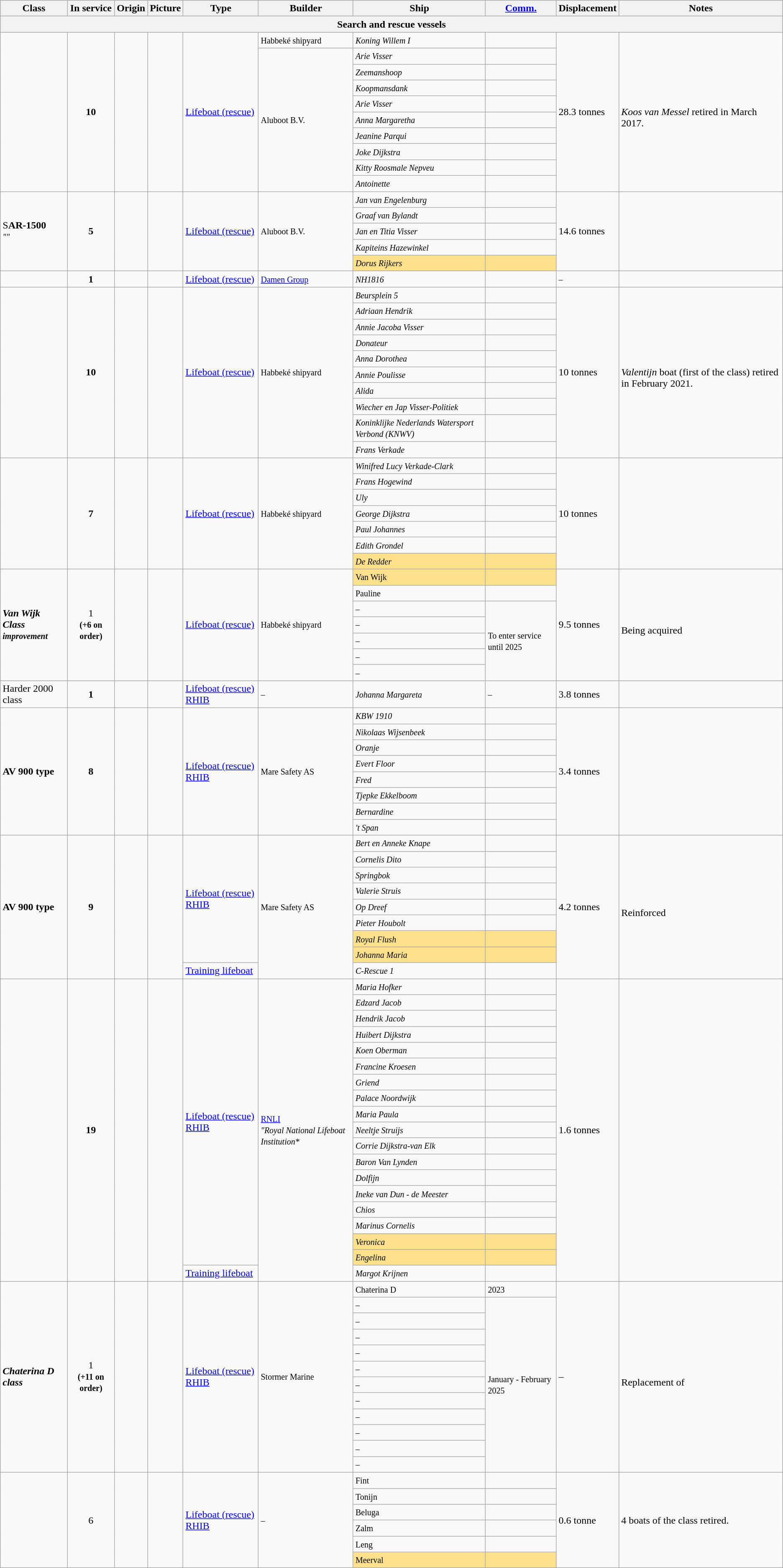<table class="wikitable">
<tr>
<th>Class</th>
<th>In service</th>
<th>Origin</th>
<th>Picture</th>
<th>Type</th>
<th>Builder</th>
<th>Ship</th>
<th><a href='#'>Comm.</a></th>
<th>Displacement</th>
<th>Notes</th>
</tr>
<tr>
<th colspan="10">Search and rescue vessels</th>
</tr>
<tr>
<td rowspan="10"><strong></strong></td>
<td rowspan="10" style="text-align: center;"><strong>10</strong></td>
<td rowspan="10"></td>
<td rowspan="10"><br></td>
<td rowspan="10"><a href='#'>Lifeboat (rescue)</a></td>
<td><small>Habbeké shipyard</small></td>
<td><em><small>Koning Willem I</small> </em></td>
<td><small></small></td>
<td rowspan="10">28.3 tonnes</td>
<td rowspan="10"><br><em>Koos van Messel</em> retired in March 2017.</td>
</tr>
<tr>
<td rowspan="9"><small>Aluboot B.V.</small></td>
<td><em><small>Arie Visser</small> </em></td>
<td><small></small></td>
</tr>
<tr>
<td><em><small>Zeemanshoop</small> </em></td>
<td><small></small></td>
</tr>
<tr>
<td><em><small>Koopmansdank</small> </em></td>
<td><small></small></td>
</tr>
<tr>
<td><em><small>Arie Visser</small> </em></td>
<td><small></small></td>
</tr>
<tr>
<td><em><small>Anna Margaretha</small> </em></td>
<td><small></small></td>
</tr>
<tr>
<td><em><small>Jeanine Parqui</small> </em></td>
<td><small></small></td>
</tr>
<tr>
<td><em><small>Joke Dijkstra</small> </em></td>
<td><small></small></td>
</tr>
<tr>
<td><em><small>Kitty Roosmale Nepveu</small> </em></td>
<td><small></small></td>
</tr>
<tr>
<td><em><small>Antoinette</small> </em></td>
<td><small></small></td>
</tr>
<tr>
<td rowspan="5">S<strong>AR-1500</strong><br><small><em>""</em></small></td>
<td rowspan="5" style="text-align: center;"><strong>5</strong></td>
<td rowspan="5"></td>
<td rowspan="5"><br></td>
<td rowspan="5"><a href='#'>Lifeboat (rescue)</a></td>
<td rowspan="5"><small>Aluboot B.V.</small></td>
<td><small><em>Jan van Engelenburg </em></small></td>
<td><small></small></td>
<td rowspan="5">14.6 tonnes</td>
<td rowspan="5"></td>
</tr>
<tr>
<td><small><em>Graaf van Bylandt </em></small></td>
<td><small></small></td>
</tr>
<tr>
<td><small><em>Jan en Titia Visser </em></small></td>
<td><small></small></td>
</tr>
<tr>
<td><small><em>Kapiteins Hazewinkel </em></small></td>
<td><small></small></td>
</tr>
<tr>
<td style="background: #FFE18B;"><small><em>Dorus Rijkers </em></small></td>
<td style="background: #FFE18B;"><small></small></td>
</tr>
<tr>
<td><strong></strong></td>
<td style="text-align: center;"><strong>1</strong></td>
<td></td>
<td></td>
<td><a href='#'>Lifeboat (rescue)</a></td>
<td><a href='#'><small>Damen Group</small></a></td>
<td><em><small>NH1816</small></em></td>
<td><small></small></td>
<td><small>–</small></td>
<td></td>
</tr>
<tr>
<td rowspan="10"><strong></strong></td>
<td rowspan="10" style="text-align: center;"><strong>10</strong></td>
<td rowspan="10"></td>
<td rowspan="10"><br></td>
<td rowspan="10"><a href='#'>Lifeboat (rescue)</a></td>
<td rowspan="10"><small>Habbeké shipyard</small></td>
<td><em><small>Beursplein 5</small> </em></td>
<td><small></small></td>
<td rowspan="10">10 tonnes</td>
<td rowspan="10"><br><em>Valentijn</em> boat (first of the class) retired in February 2021.</td>
</tr>
<tr>
<td><em><small>Adriaan Hendrik</small> </em></td>
<td><small></small></td>
</tr>
<tr>
<td><em><small>Annie Jacoba Visser</small> </em></td>
<td><small></small></td>
</tr>
<tr>
<td><em><small>Donateur</small> </em></td>
<td><small></small></td>
</tr>
<tr>
<td><em><small>Anna Dorothea</small> </em></td>
<td><small></small></td>
</tr>
<tr>
<td><em><small>Annie Poulisse</small> </em></td>
<td><small></small></td>
</tr>
<tr>
<td><em><small>Alida</small> </em></td>
<td><small></small></td>
</tr>
<tr>
<td><em><small>Wiecher en Jap Visser-Politiek</small> </em></td>
<td><small></small></td>
</tr>
<tr>
<td><em><small>Koninklijke Nederlands Watersport Verbond (KNWV)</small> </em></td>
<td><small></small></td>
</tr>
<tr>
<td><em><small>Frans Verkade</small> </em></td>
<td><small></small></td>
</tr>
<tr>
<td rowspan="7"><strong></strong></td>
<td rowspan="7" style="text-align: center;"><strong>7</strong></td>
<td rowspan="7"></td>
<td rowspan="7"><br></td>
<td rowspan="7"><a href='#'>Lifeboat (rescue)</a></td>
<td rowspan="7"><small>Habbeké shipyard</small></td>
<td><em><small>Winifred Lucy Verkade-Clark</small> </em></td>
<td><small></small></td>
<td rowspan="7">10 tonnes</td>
<td rowspan="7"></td>
</tr>
<tr>
<td><em><small>Frans Hogewind</small> </em></td>
<td><small></small></td>
</tr>
<tr>
<td><em><small>Uly</small> </em></td>
<td><small></small></td>
</tr>
<tr>
<td><em><small>George Dijkstra</small> </em></td>
<td><small></small></td>
</tr>
<tr>
<td><em><small>Paul Johannes</small> </em></td>
<td><small></small></td>
</tr>
<tr>
<td><em><small>Edith Grondel</small> </em></td>
<td><small></small></td>
</tr>
<tr>
<td style="background: #FFE18B;"><em><small>De Redder</small> </em></td>
<td style="background: #FFE18B;"><small></small></td>
</tr>
<tr>
<td rowspan="7"><strong><em>Van Wijk<em> Class<strong><br><small> improvement</small></td>
<td rowspan="7" style="text-align: center;"></strong>1<strong><br><small>(+6 on order)</small></td>
<td rowspan="7"></td>
<td rowspan="7"></td>
<td rowspan="7"><a href='#'>Lifeboat (rescue)</a></td>
<td rowspan="7"><small>Habbeké shipyard</small></td>
<td style="background: #FFE18B;"><small></em>Van Wijk <em></small></td>
<td style="background: #FFE18B;"><small></small></td>
<td rowspan="7">9.5 tonnes</td>
<td rowspan="7"><br>Being acquired<br></td>
</tr>
<tr>
<td><small></em>Pauline <em></small></td>
<td><small></small></td>
</tr>
<tr>
<td><small></em>–<em></small></td>
<td rowspan="5"><small>To enter service until 2025</small></td>
</tr>
<tr>
<td><small></em>–<em></small></td>
</tr>
<tr>
<td><small></em>–<em></small></td>
</tr>
<tr>
<td><small></em>–<em></small></td>
</tr>
<tr>
<td><small></em>–<em></small></td>
</tr>
<tr>
<td></em></strong>Harder 2000</em> class</strong></td>
<td style="text-align: center;"><strong>1</strong></td>
<td></td>
<td></td>
<td><a href='#'>Lifeboat (rescue)</a><br><a href='#'>RHIB</a></td>
<td><small>–</small></td>
<td><em><small>Johanna Margareta</small> </em></td>
<td><small><em>–</em></small></td>
<td>3.8 tonnes</td>
<td></td>
</tr>
<tr>
<td rowspan="8"><strong>AV 900 type</strong><br><small></small></td>
<td rowspan="8" style="text-align: center;"><strong>8</strong></td>
<td rowspan="8"></td>
<td rowspan="8"></td>
<td rowspan="8"><a href='#'>Lifeboat (rescue)</a><br><a href='#'>RHIB</a></td>
<td rowspan="8"><small>Mare Safety AS</small></td>
<td><small><em>KBW 1910 </em></small></td>
<td><small></small></td>
<td rowspan="8">3.4 tonnes</td>
<td rowspan="8"></td>
</tr>
<tr>
<td><small><em>Nikolaas Wijsenbeek </em></small></td>
<td><small></small></td>
</tr>
<tr>
<td><small><em>Oranje </em></small></td>
<td><small></small></td>
</tr>
<tr>
<td><small><em>Evert Floor </em></small></td>
<td><small></small></td>
</tr>
<tr>
<td><small><em>Fred </em></small></td>
<td><small></small></td>
</tr>
<tr>
<td><small><em>Tjepke Ekkelboom </em></small></td>
<td><small></small></td>
</tr>
<tr>
<td><small><em>Bernardine </em></small></td>
<td><small></small></td>
</tr>
<tr>
<td><small><em>'t Span </em></small></td>
<td><small></small></td>
</tr>
<tr>
<td rowspan="9"><strong>AV 900 type</strong><br><small></small></td>
<td rowspan="9" style="text-align: center;"><strong>9</strong></td>
<td rowspan="9"></td>
<td rowspan="9"></td>
<td rowspan="8"><a href='#'>Lifeboat (rescue)</a><br><a href='#'>RHIB</a></td>
<td rowspan="9"><small>Mare Safety AS</small></td>
<td><small><em>Bert en Anneke Knape </em></small></td>
<td><small></small></td>
<td rowspan="9">4.2 tonnes</td>
<td rowspan="9"><br>Reinforced </td>
</tr>
<tr>
<td><small><em>Cornelis Dito </em></small></td>
<td><small></small></td>
</tr>
<tr>
<td><small><em>Springbok </em></small></td>
<td><small></small></td>
</tr>
<tr>
<td><small><em>Valerie Struis </em></small></td>
<td><small></small></td>
</tr>
<tr>
<td><small><em>Op Dreef </em></small></td>
<td><small></small></td>
</tr>
<tr>
<td><small><em>Pieter Houbolt </em></small></td>
<td><small></small></td>
</tr>
<tr>
<td style="background: #FFE18B;"><em><small>Royal Flush </small></em></td>
<td style="background: #FFE18B;"><small></small></td>
</tr>
<tr>
<td style="background: #FFE18B;"><small><em>Johanna Maria </em></small></td>
<td style="background: #FFE18B;"><small></small></td>
</tr>
<tr>
<td><a href='#'>Training lifeboat</a></td>
<td><em><small>C-Rescue 1</small></em></td>
<td><small></small></td>
</tr>
<tr>
<td rowspan="19"><strong></strong></td>
<td rowspan="19" style="text-align: center;"><strong>19</strong></td>
<td rowspan="19"></td>
<td rowspan="19"><br>
</td>
<td rowspan="18"><a href='#'>Lifeboat (rescue)</a><br><a href='#'>RHIB</a></td>
<td rowspan="19"><a href='#'><small>RNLI</small></a><br><em><small>"Royal National Lifeboat Institution*</small></em></td>
<td><small><em>Maria Hofker </em></small></td>
<td><small></small></td>
<td rowspan="19">1.6 tonnes</td>
<td rowspan="19"></td>
</tr>
<tr>
<td><small><em>Edzard Jacob </em></small></td>
<td><small></small></td>
</tr>
<tr>
<td><small><em>Hendrik Jacob </em></small></td>
<td><small></small></td>
</tr>
<tr>
<td><small><em>Huibert Dijkstra </em></small></td>
<td><small></small></td>
</tr>
<tr>
<td><small><em>Koen Oberman </em></small></td>
<td><small></small></td>
</tr>
<tr>
<td><small><em>Francine Kroesen </em></small></td>
<td><small></small></td>
</tr>
<tr>
<td><small><em>Griend </em></small></td>
<td><small></small></td>
</tr>
<tr>
<td><small><em>Palace Noordwijk </em></small></td>
<td><small></small></td>
</tr>
<tr>
<td><small><em>Maria Paula </em></small></td>
<td><small></small></td>
</tr>
<tr>
<td><small><em>Neeltje Struijs </em></small></td>
<td><small></small></td>
</tr>
<tr>
<td><small><em>Corrie Dijkstra-van Elk </em></small></td>
<td><small></small></td>
</tr>
<tr>
<td><small><em>Baron Van Lynden</em></small></td>
<td><small></small></td>
</tr>
<tr>
<td><small><em>Dolfijn </em></small></td>
<td><small></small></td>
</tr>
<tr>
<td><small><em>Ineke van Dun - de Meester </em></small></td>
<td><small></small></td>
</tr>
<tr>
<td><small><em>Chios </em></small></td>
<td><small></small></td>
</tr>
<tr>
<td><small><em>Marinus Cornelis </em></small></td>
<td><small></small></td>
</tr>
<tr>
<td style="background: #FFE18B;"><small><em>Veronica </em></small></td>
<td style="background: #FFE18B;"><small></small></td>
</tr>
<tr>
<td style="background: #FFE18B;"><small><em>Engelina</em></small></td>
<td style="background: #FFE18B;"><small></small></td>
</tr>
<tr>
<td><a href='#'>Training lifeboat</a></td>
<td><small><em>Margot Krijnen </em></small></td>
<td><small></small></td>
</tr>
<tr>
<td rowspan="12"><strong><em>Chaterina D<em> class<strong></td>
<td rowspan="12" style="text-align: center;"></strong>1<strong><br><small>(+11 on order)</small></td>
<td rowspan="12"></td>
<td rowspan="12"></td>
<td rowspan="12"><a href='#'>Lifeboat (rescue)</a><br><a href='#'>RHIB</a></td>
<td rowspan="12"><small>Stormer Marine</small></td>
<td><small></em>Chaterina D <em></small></td>
<td><small>2023</small></td>
<td rowspan="12">–</td>
<td rowspan="12"><br>Replacement of </td>
</tr>
<tr>
<td><small></em>–<em></small></td>
<td rowspan="11"><small>January - February 2025</small></td>
</tr>
<tr>
<td><small></em>–<em></small></td>
</tr>
<tr>
<td><small></em>–<em></small></td>
</tr>
<tr>
<td><small></em>–<em></small></td>
</tr>
<tr>
<td><small></em>–<em></small></td>
</tr>
<tr>
<td><small></em>–<em></small></td>
</tr>
<tr>
<td><small></em>–<em></small></td>
</tr>
<tr>
<td><small></em>–<em></small></td>
</tr>
<tr>
<td><small></em>–<em></small></td>
</tr>
<tr>
<td><small></em>–<em></small></td>
</tr>
<tr>
<td><small></em>–<em></small></td>
</tr>
<tr>
<td rowspan="6"></strong><strong></td>
<td rowspan="6" style="text-align: center;"></strong>6<strong></td>
<td rowspan="6"></td>
<td rowspan="6"></td>
<td rowspan="6"><a href='#'>Lifeboat (rescue)</a> <a href='#'>RHIB</a></td>
<td rowspan="6"><small></em>–<em></small></td>
<td><small></em>Fint <em></small></td>
<td><small></small></td>
<td rowspan="6">0.6 tonne</td>
<td rowspan="6">4 boats of the class retired.<br></td>
</tr>
<tr>
<td><small></em>Tonijn <em></small></td>
<td><small></small></td>
</tr>
<tr>
<td><small></em>Beluga <em></small></td>
<td><small></small></td>
</tr>
<tr>
<td><small></em>Zalm <em></small></td>
<td><small></small></td>
</tr>
<tr>
<td><small></em>Leng <em></small></td>
<td><small></small></td>
</tr>
<tr>
<td style="background: #FFE18B;"><small></em>Meerval <em></small></td>
<td style="background: #FFE18B;"><small></small></td>
</tr>
</table>
